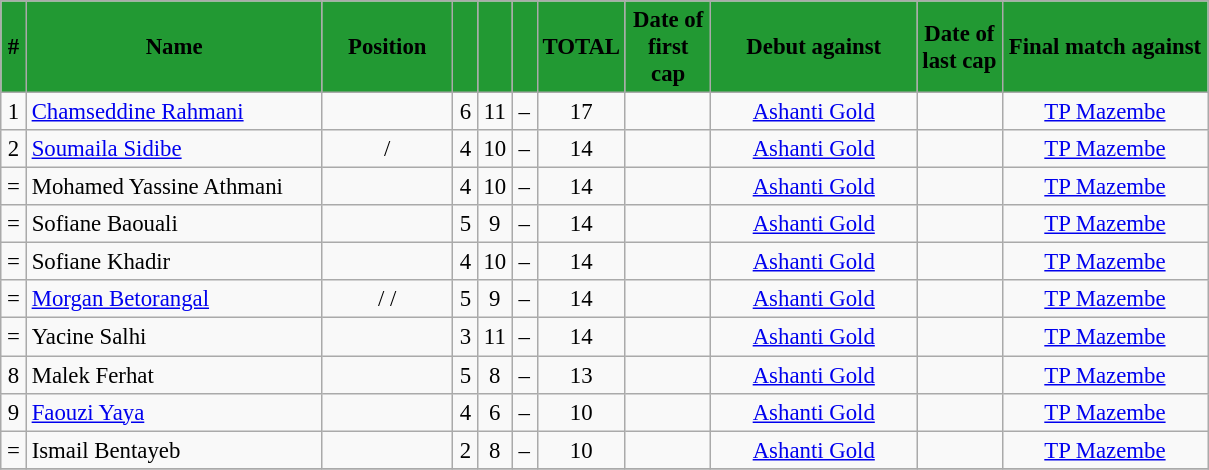<table border="0" class="wikitable" style="text-align:center;font-size:95%">
<tr>
<th scope=col style="color:#000000; background:#229933;" width=10>#</th>
<th scope=col style="color:#000000; background:#229933;" width=190>Name</th>
<th scope=col style="color:#000000; background:#229933;" width=80>Position</th>
<th scope=col style="color:#000000; background:#229933;" width=10><a href='#'></a></th>
<th scope=col style="color:#000000; background:#229933;" width=10><a href='#'></a></th>
<th scope=col style="color:#000000; background:#229933;" width=10><a href='#'></a></th>
<th scope=col style="color:#000000; background:#229933;" width=10>TOTAL</th>
<th scope=col style="color:#000000; background:#229933;" width=50>Date of first cap</th>
<th scope=col style="color:#000000; background:#229933;" width=130>Debut against</th>
<th scope=col style="color:#000000; background:#229933;" width=50>Date of last cap</th>
<th scope=col style="color:#000000; background:#229933;" width=130>Final match against</th>
</tr>
<tr>
<td>1</td>
<td align="left"> <a href='#'>Chamseddine Rahmani</a></td>
<td></td>
<td>6</td>
<td>11</td>
<td>–</td>
<td>17</td>
<td></td>
<td><a href='#'>Ashanti Gold</a></td>
<td></td>
<td><a href='#'>TP Mazembe</a></td>
</tr>
<tr>
<td>2</td>
<td align="left"> <a href='#'>Soumaila Sidibe</a></td>
<td> / </td>
<td>4</td>
<td>10</td>
<td>–</td>
<td>14</td>
<td></td>
<td><a href='#'>Ashanti Gold</a></td>
<td></td>
<td><a href='#'>TP Mazembe</a></td>
</tr>
<tr>
<td>=</td>
<td align="left"> Mohamed Yassine Athmani</td>
<td></td>
<td>4</td>
<td>10</td>
<td>–</td>
<td>14</td>
<td></td>
<td><a href='#'>Ashanti Gold</a></td>
<td></td>
<td><a href='#'>TP Mazembe</a></td>
</tr>
<tr>
<td>=</td>
<td align="left"> Sofiane Baouali</td>
<td></td>
<td>5</td>
<td>9</td>
<td>–</td>
<td>14</td>
<td></td>
<td><a href='#'>Ashanti Gold</a></td>
<td></td>
<td><a href='#'>TP Mazembe</a></td>
</tr>
<tr>
<td>=</td>
<td align="left"> Sofiane Khadir</td>
<td></td>
<td>4</td>
<td>10</td>
<td>–</td>
<td>14</td>
<td></td>
<td><a href='#'>Ashanti Gold</a></td>
<td></td>
<td><a href='#'>TP Mazembe</a></td>
</tr>
<tr>
<td>=</td>
<td align="left"> <a href='#'>Morgan Betorangal</a></td>
<td> /  / </td>
<td>5</td>
<td>9</td>
<td>–</td>
<td>14</td>
<td></td>
<td><a href='#'>Ashanti Gold</a></td>
<td></td>
<td><a href='#'>TP Mazembe</a></td>
</tr>
<tr>
<td>=</td>
<td align="left"> Yacine Salhi</td>
<td></td>
<td>3</td>
<td>11</td>
<td>–</td>
<td>14</td>
<td></td>
<td><a href='#'>Ashanti Gold</a></td>
<td></td>
<td><a href='#'>TP Mazembe</a></td>
</tr>
<tr>
<td>8</td>
<td align="left"> Malek Ferhat</td>
<td></td>
<td>5</td>
<td>8</td>
<td>–</td>
<td>13</td>
<td></td>
<td><a href='#'>Ashanti Gold</a></td>
<td></td>
<td><a href='#'>TP Mazembe</a></td>
</tr>
<tr>
<td>9</td>
<td align="left"> <a href='#'>Faouzi Yaya</a></td>
<td></td>
<td>4</td>
<td>6</td>
<td>–</td>
<td>10</td>
<td></td>
<td><a href='#'>Ashanti Gold</a></td>
<td></td>
<td><a href='#'>TP Mazembe</a></td>
</tr>
<tr>
<td>=</td>
<td align="left"> Ismail Bentayeb</td>
<td></td>
<td>2</td>
<td>8</td>
<td>–</td>
<td>10</td>
<td></td>
<td><a href='#'>Ashanti Gold</a></td>
<td></td>
<td><a href='#'>TP Mazembe</a></td>
</tr>
<tr>
</tr>
</table>
